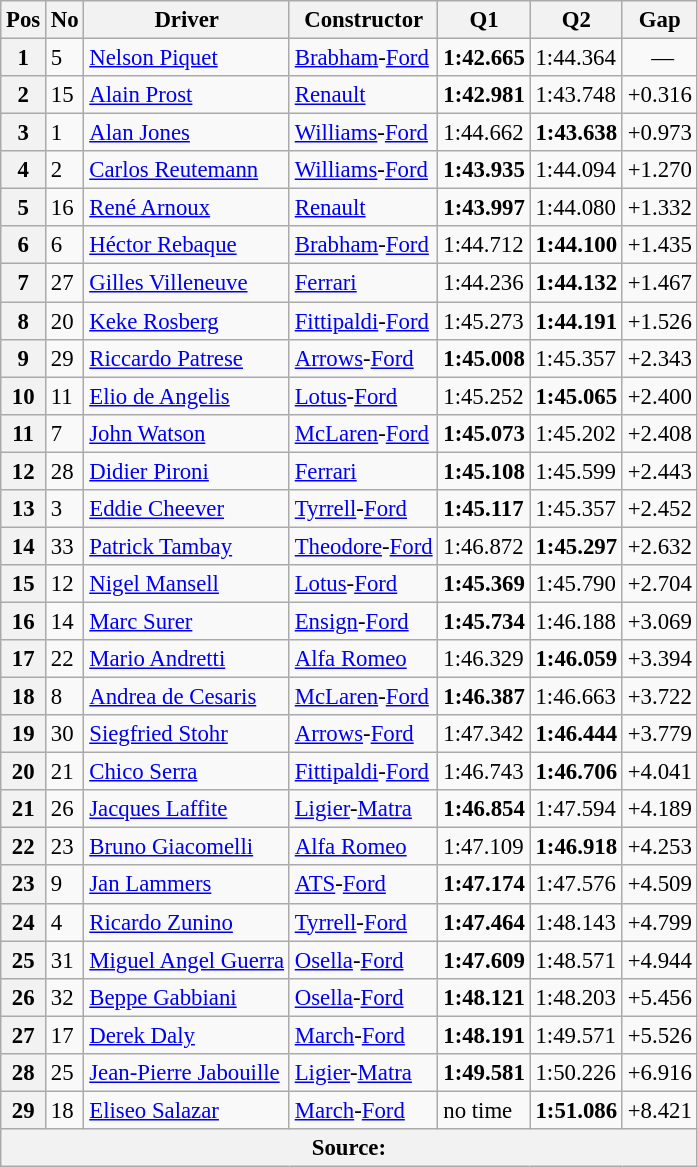<table class="wikitable sortable" style="font-size: 95%;">
<tr>
<th>Pos</th>
<th>No</th>
<th>Driver</th>
<th>Constructor</th>
<th>Q1</th>
<th>Q2</th>
<th>Gap</th>
</tr>
<tr>
<th>1</th>
<td>5</td>
<td> <a href='#'>Nelson Piquet</a></td>
<td><a href='#'>Brabham</a>-<a href='#'>Ford</a></td>
<td><strong>1:42.665</strong></td>
<td>1:44.364</td>
<td align="center"> —</td>
</tr>
<tr>
<th>2</th>
<td>15</td>
<td> <a href='#'>Alain Prost</a></td>
<td><a href='#'>Renault</a></td>
<td><strong>1:42.981</strong></td>
<td>1:43.748</td>
<td>+0.316</td>
</tr>
<tr>
<th>3</th>
<td>1</td>
<td> <a href='#'>Alan Jones</a></td>
<td><a href='#'>Williams</a>-<a href='#'>Ford</a></td>
<td>1:44.662</td>
<td><strong>1:43.638</strong></td>
<td>+0.973</td>
</tr>
<tr>
<th>4</th>
<td>2</td>
<td> <a href='#'>Carlos Reutemann</a></td>
<td><a href='#'>Williams</a>-<a href='#'>Ford</a></td>
<td><strong>1:43.935</strong></td>
<td>1:44.094</td>
<td>+1.270</td>
</tr>
<tr>
<th>5</th>
<td>16</td>
<td> <a href='#'>René Arnoux</a></td>
<td><a href='#'>Renault</a></td>
<td><strong>1:43.997</strong></td>
<td>1:44.080</td>
<td>+1.332</td>
</tr>
<tr>
<th>6</th>
<td>6</td>
<td> <a href='#'>Héctor Rebaque</a></td>
<td><a href='#'>Brabham</a>-<a href='#'>Ford</a></td>
<td>1:44.712</td>
<td><strong>1:44.100</strong></td>
<td>+1.435</td>
</tr>
<tr>
<th>7</th>
<td>27</td>
<td> <a href='#'>Gilles Villeneuve</a></td>
<td><a href='#'>Ferrari</a></td>
<td>1:44.236</td>
<td><strong>1:44.132</strong></td>
<td>+1.467</td>
</tr>
<tr>
<th>8</th>
<td>20</td>
<td> <a href='#'>Keke Rosberg</a></td>
<td><a href='#'>Fittipaldi</a>-<a href='#'>Ford</a></td>
<td>1:45.273</td>
<td><strong>1:44.191</strong></td>
<td>+1.526</td>
</tr>
<tr>
<th>9</th>
<td>29</td>
<td> <a href='#'>Riccardo Patrese</a></td>
<td><a href='#'>Arrows</a>-<a href='#'>Ford</a></td>
<td><strong>1:45.008</strong></td>
<td>1:45.357</td>
<td>+2.343</td>
</tr>
<tr>
<th>10</th>
<td>11</td>
<td> <a href='#'>Elio de Angelis</a></td>
<td><a href='#'>Lotus</a>-<a href='#'>Ford</a></td>
<td>1:45.252</td>
<td><strong>1:45.065</strong></td>
<td>+2.400</td>
</tr>
<tr>
<th>11</th>
<td>7</td>
<td> <a href='#'>John Watson</a></td>
<td><a href='#'>McLaren</a>-<a href='#'>Ford</a></td>
<td><strong>1:45.073</strong></td>
<td>1:45.202</td>
<td>+2.408</td>
</tr>
<tr>
<th>12</th>
<td>28</td>
<td> <a href='#'>Didier Pironi</a></td>
<td><a href='#'>Ferrari</a></td>
<td><strong>1:45.108</strong></td>
<td>1:45.599</td>
<td>+2.443</td>
</tr>
<tr>
<th>13</th>
<td>3</td>
<td> <a href='#'>Eddie Cheever</a></td>
<td><a href='#'>Tyrrell</a>-<a href='#'>Ford</a></td>
<td><strong>1:45.117</strong></td>
<td>1:45.357</td>
<td>+2.452</td>
</tr>
<tr>
<th>14</th>
<td>33</td>
<td> <a href='#'>Patrick Tambay</a></td>
<td><a href='#'>Theodore</a>-<a href='#'>Ford</a></td>
<td>1:46.872</td>
<td><strong>1:45.297</strong></td>
<td>+2.632</td>
</tr>
<tr>
<th>15</th>
<td>12</td>
<td> <a href='#'>Nigel Mansell</a></td>
<td><a href='#'>Lotus</a>-<a href='#'>Ford</a></td>
<td><strong>1:45.369</strong></td>
<td>1:45.790</td>
<td>+2.704</td>
</tr>
<tr>
<th>16</th>
<td>14</td>
<td> <a href='#'>Marc Surer</a></td>
<td><a href='#'>Ensign</a>-<a href='#'>Ford</a></td>
<td><strong>1:45.734</strong></td>
<td>1:46.188</td>
<td>+3.069</td>
</tr>
<tr>
<th>17</th>
<td>22</td>
<td> <a href='#'>Mario Andretti</a></td>
<td><a href='#'>Alfa Romeo</a></td>
<td>1:46.329</td>
<td><strong>1:46.059</strong></td>
<td>+3.394</td>
</tr>
<tr>
<th>18</th>
<td>8</td>
<td> <a href='#'>Andrea de Cesaris</a></td>
<td><a href='#'>McLaren</a>-<a href='#'>Ford</a></td>
<td><strong>1:46.387</strong></td>
<td>1:46.663</td>
<td>+3.722</td>
</tr>
<tr>
<th>19</th>
<td>30</td>
<td> <a href='#'>Siegfried Stohr</a></td>
<td><a href='#'>Arrows</a>-<a href='#'>Ford</a></td>
<td>1:47.342</td>
<td><strong>1:46.444</strong></td>
<td>+3.779</td>
</tr>
<tr>
<th>20</th>
<td>21</td>
<td> <a href='#'>Chico Serra</a></td>
<td><a href='#'>Fittipaldi</a>-<a href='#'>Ford</a></td>
<td>1:46.743</td>
<td><strong>1:46.706</strong></td>
<td>+4.041</td>
</tr>
<tr>
<th>21</th>
<td>26</td>
<td> <a href='#'>Jacques Laffite</a></td>
<td><a href='#'>Ligier</a>-<a href='#'>Matra</a></td>
<td><strong>1:46.854</strong></td>
<td>1:47.594</td>
<td>+4.189</td>
</tr>
<tr>
<th>22</th>
<td>23</td>
<td> <a href='#'>Bruno Giacomelli</a></td>
<td><a href='#'>Alfa Romeo</a></td>
<td>1:47.109</td>
<td><strong>1:46.918</strong></td>
<td>+4.253</td>
</tr>
<tr>
<th>23</th>
<td>9</td>
<td> <a href='#'>Jan Lammers</a></td>
<td><a href='#'>ATS</a>-<a href='#'>Ford</a></td>
<td><strong>1:47.174</strong></td>
<td>1:47.576</td>
<td>+4.509</td>
</tr>
<tr>
<th>24</th>
<td>4</td>
<td> <a href='#'>Ricardo Zunino</a></td>
<td><a href='#'>Tyrrell</a>-<a href='#'>Ford</a></td>
<td><strong>1:47.464</strong></td>
<td>1:48.143</td>
<td>+4.799</td>
</tr>
<tr>
<th>25</th>
<td>31</td>
<td> <a href='#'>Miguel Angel Guerra</a></td>
<td><a href='#'>Osella</a>-<a href='#'>Ford</a></td>
<td><strong>1:47.609</strong></td>
<td>1:48.571</td>
<td>+4.944</td>
</tr>
<tr>
<th>26</th>
<td>32</td>
<td> <a href='#'>Beppe Gabbiani</a></td>
<td><a href='#'>Osella</a>-<a href='#'>Ford</a></td>
<td><strong>1:48.121</strong></td>
<td>1:48.203</td>
<td>+5.456</td>
</tr>
<tr>
<th>27</th>
<td>17</td>
<td> <a href='#'>Derek Daly</a></td>
<td><a href='#'>March</a>-<a href='#'>Ford</a></td>
<td><strong>1:48.191</strong></td>
<td>1:49.571</td>
<td>+5.526</td>
</tr>
<tr>
<th>28</th>
<td>25</td>
<td> <a href='#'>Jean-Pierre Jabouille</a></td>
<td><a href='#'>Ligier</a>-<a href='#'>Matra</a></td>
<td><strong>1:49.581</strong></td>
<td>1:50.226</td>
<td>+6.916</td>
</tr>
<tr>
<th>29</th>
<td>18</td>
<td> <a href='#'>Eliseo Salazar</a></td>
<td><a href='#'>March</a>-<a href='#'>Ford</a></td>
<td>no time</td>
<td><strong>1:51.086</strong></td>
<td>+8.421</td>
</tr>
<tr>
<th colspan="7" style="text-align: center">Source:</th>
</tr>
</table>
